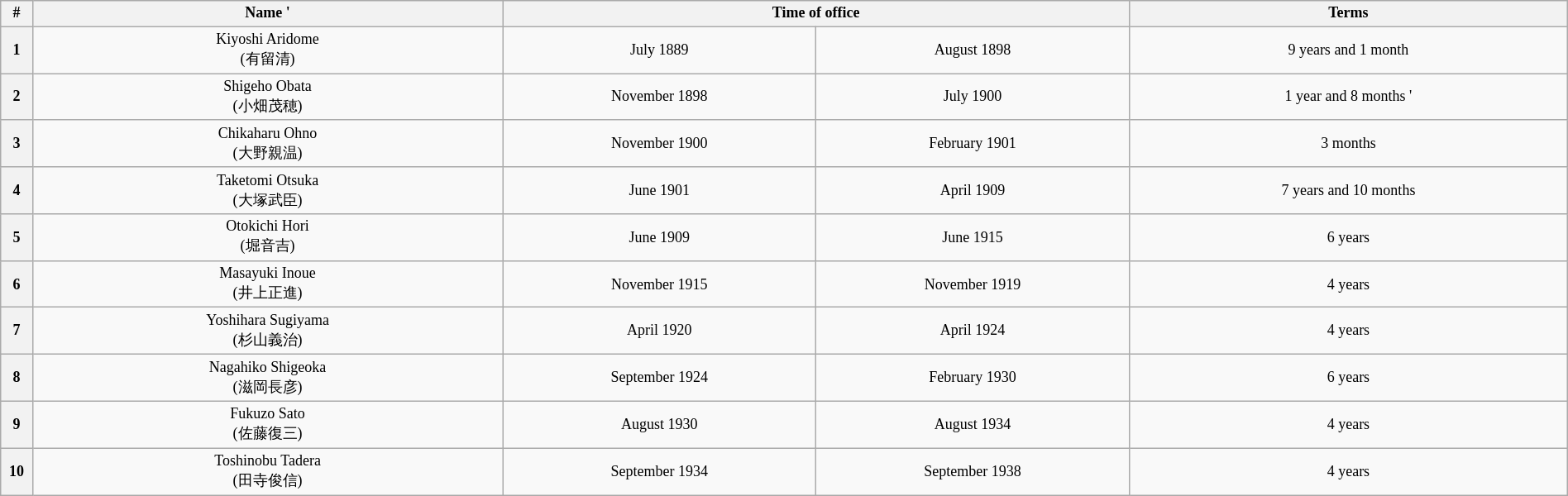<table class="wikitable" style="width:100%; text-align:center; font-size:75%">
<tr>
<th width=20>#</th>
<th width=30%>Name '</th>
<th colspan=2 width=40%>Time of office</th>
<th>Terms</th>
</tr>
<tr>
<th>1</th>
<td>Kiyoshi Aridome<br>(有留清)<br></td>
<td>July 1889</td>
<td>August 1898</td>
<td>9 years and 1 month</td>
</tr>
<tr>
<th>2</th>
<td>Shigeho Obata<br>(小畑茂穂)<br></td>
<td>November 1898</td>
<td>July 1900</td>
<td>1 year and 8 months '</td>
</tr>
<tr>
<th>3</th>
<td>Chikaharu Ohno<br>(大野親温)<br></td>
<td>November 1900</td>
<td>February 1901</td>
<td>3 months</td>
</tr>
<tr>
<th>4</th>
<td>Taketomi Otsuka<br>(大塚武臣)<br></td>
<td>June 1901</td>
<td>April 1909</td>
<td>7 years and 10 months</td>
</tr>
<tr>
<th>5</th>
<td>Otokichi Hori<br>(堀音吉)<br></td>
<td>June 1909</td>
<td>June 1915</td>
<td>6 years</td>
</tr>
<tr>
<th>6</th>
<td>Masayuki Inoue<br>(井上正進)<br></td>
<td>November 1915</td>
<td>November 1919</td>
<td>4 years</td>
</tr>
<tr>
<th>7</th>
<td>Yoshihara Sugiyama<br>(杉山義治)<br></td>
<td>April 1920</td>
<td>April 1924</td>
<td>4 years</td>
</tr>
<tr>
<th>8</th>
<td>Nagahiko Shigeoka<br>(滋岡長彦)<br></td>
<td>September 1924</td>
<td>February 1930</td>
<td>6 years</td>
</tr>
<tr>
<th>9</th>
<td>Fukuzo Sato<br>(佐藤復三)<br></td>
<td>August 1930</td>
<td>August 1934</td>
<td>4 years</td>
</tr>
<tr>
<th>10</th>
<td>Toshinobu Tadera<br>(田寺俊信)<br></td>
<td>September 1934</td>
<td>September 1938</td>
<td>4 years</td>
</tr>
</table>
